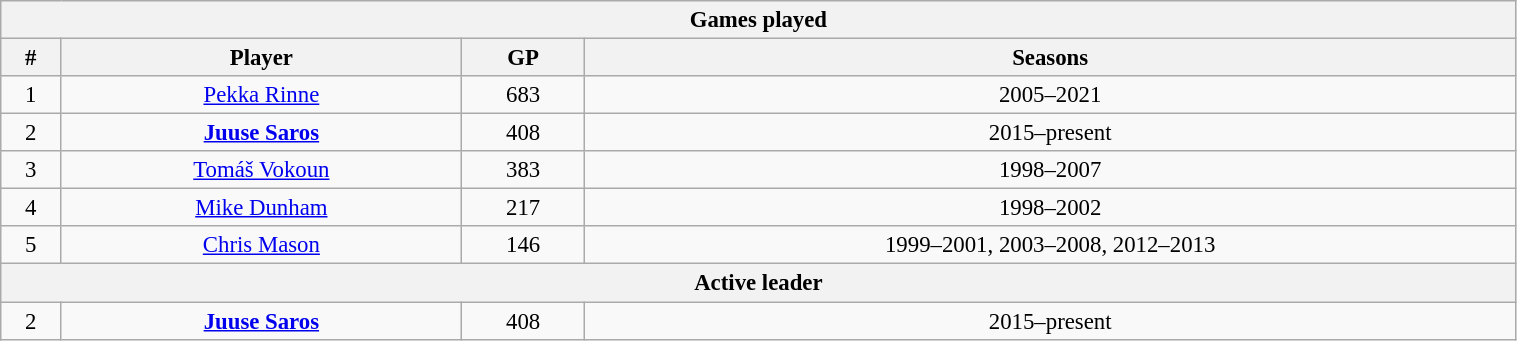<table class="wikitable" style="text-align: center; font-size: 95%" width="80%">
<tr>
<th colspan="4">Games played</th>
</tr>
<tr>
<th>#</th>
<th>Player</th>
<th>GP</th>
<th>Seasons</th>
</tr>
<tr>
<td>1</td>
<td><a href='#'>Pekka Rinne</a></td>
<td>683</td>
<td>2005–2021</td>
</tr>
<tr>
<td>2</td>
<td><strong><a href='#'>Juuse Saros</a></strong></td>
<td>408</td>
<td>2015–present</td>
</tr>
<tr>
<td>3</td>
<td><a href='#'>Tomáš Vokoun</a></td>
<td>383</td>
<td>1998–2007</td>
</tr>
<tr>
<td>4</td>
<td><a href='#'>Mike Dunham</a></td>
<td>217</td>
<td>1998–2002</td>
</tr>
<tr>
<td>5</td>
<td><a href='#'>Chris Mason</a></td>
<td>146</td>
<td>1999–2001, 2003–2008, 2012–2013</td>
</tr>
<tr>
<th colspan="4">Active leader</th>
</tr>
<tr>
<td>2</td>
<td><strong><a href='#'>Juuse Saros</a></strong></td>
<td>408</td>
<td>2015–present</td>
</tr>
</table>
